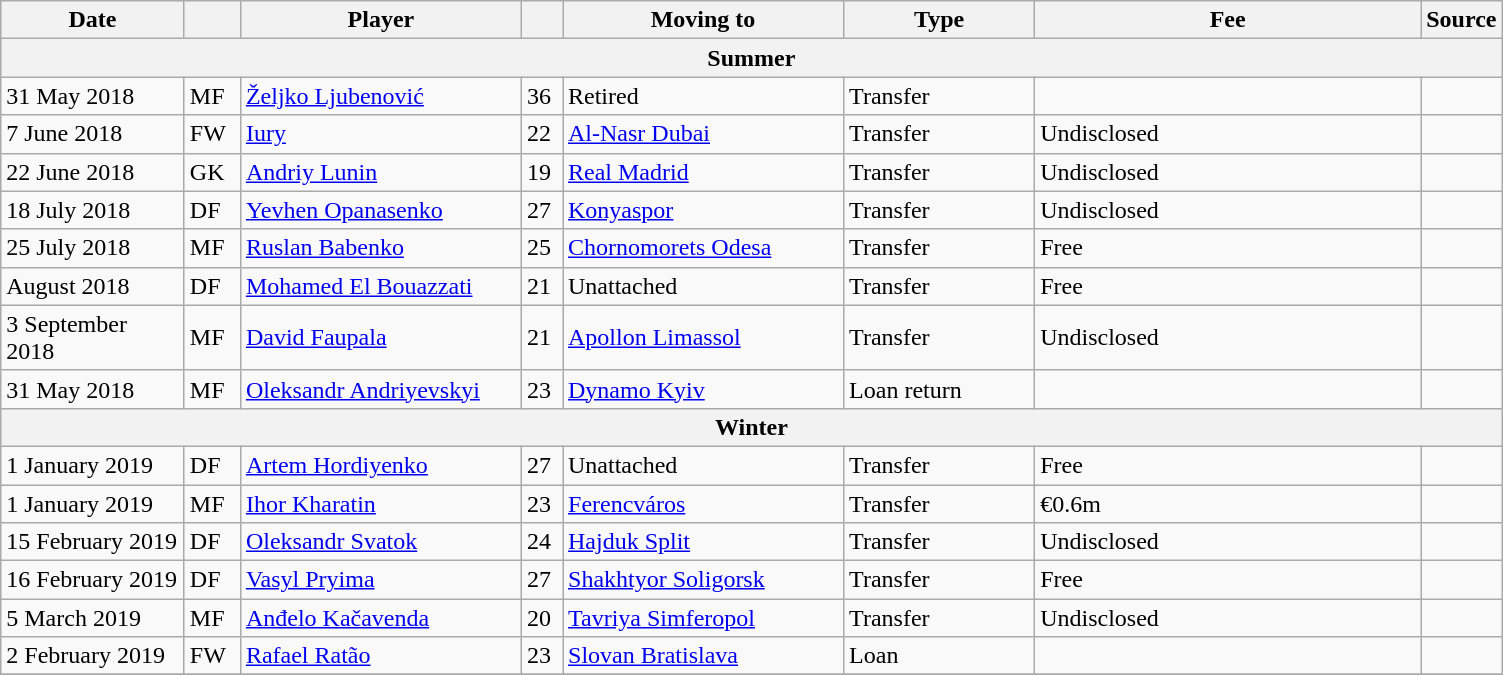<table class="wikitable sortable">
<tr>
<th style="width:115px;">Date</th>
<th style="width:30px;"></th>
<th style="width:180px;">Player</th>
<th style="width:20px;"></th>
<th style="width:180px;">Moving to</th>
<th style="width:120px;" class="unsortable">Type</th>
<th style="width:250px;" class="unsortable">Fee</th>
<th style="width:20px;">Source</th>
</tr>
<tr>
<th colspan=8>Summer</th>
</tr>
<tr>
<td>31 May 2018</td>
<td>MF</td>
<td> <a href='#'>Željko Ljubenović</a></td>
<td>36</td>
<td>Retired</td>
<td>Transfer</td>
<td></td>
<td></td>
</tr>
<tr>
<td>7 June 2018</td>
<td>FW</td>
<td> <a href='#'>Iury</a></td>
<td>22</td>
<td> <a href='#'>Al-Nasr Dubai</a></td>
<td>Transfer</td>
<td>Undisclosed</td>
<td></td>
</tr>
<tr>
<td>22 June 2018</td>
<td>GK</td>
<td> <a href='#'>Andriy Lunin</a></td>
<td>19</td>
<td> <a href='#'>Real Madrid</a></td>
<td>Transfer</td>
<td>Undisclosed</td>
<td></td>
</tr>
<tr>
<td>18 July 2018</td>
<td>DF</td>
<td> <a href='#'>Yevhen Opanasenko</a></td>
<td>27</td>
<td> <a href='#'>Konyaspor</a></td>
<td>Transfer</td>
<td>Undisclosed</td>
<td></td>
</tr>
<tr>
<td>25 July 2018</td>
<td>MF</td>
<td> <a href='#'>Ruslan Babenko</a></td>
<td>25</td>
<td> <a href='#'>Chornomorets Odesa</a></td>
<td>Transfer</td>
<td>Free</td>
<td></td>
</tr>
<tr>
<td>August 2018</td>
<td>DF</td>
<td> <a href='#'>Mohamed El Bouazzati</a></td>
<td>21</td>
<td>Unattached</td>
<td>Transfer</td>
<td>Free</td>
<td></td>
</tr>
<tr>
<td>3 September 2018</td>
<td>MF</td>
<td> <a href='#'>David Faupala</a></td>
<td>21</td>
<td> <a href='#'>Apollon Limassol</a></td>
<td>Transfer</td>
<td>Undisclosed</td>
<td></td>
</tr>
<tr>
<td>31 May 2018</td>
<td>MF</td>
<td> <a href='#'>Oleksandr Andriyevskyi</a></td>
<td>23</td>
<td> <a href='#'>Dynamo Kyiv</a></td>
<td>Loan return</td>
<td></td>
<td></td>
</tr>
<tr>
<th colspan=8>Winter</th>
</tr>
<tr>
<td>1 January 2019</td>
<td>DF</td>
<td> <a href='#'>Artem Hordiyenko</a></td>
<td>27</td>
<td>Unattached</td>
<td>Transfer</td>
<td>Free</td>
<td></td>
</tr>
<tr>
<td>1 January 2019</td>
<td>MF</td>
<td> <a href='#'>Ihor Kharatin</a></td>
<td>23</td>
<td> <a href='#'>Ferencváros</a></td>
<td>Transfer</td>
<td>€0.6m</td>
<td></td>
</tr>
<tr>
<td>15 February 2019</td>
<td>DF</td>
<td> <a href='#'>Oleksandr Svatok</a></td>
<td>24</td>
<td> <a href='#'>Hajduk Split</a></td>
<td>Transfer</td>
<td>Undisclosed</td>
<td></td>
</tr>
<tr>
<td>16 February 2019</td>
<td>DF</td>
<td> <a href='#'>Vasyl Pryima</a></td>
<td>27</td>
<td> <a href='#'>Shakhtyor Soligorsk</a></td>
<td>Transfer</td>
<td>Free</td>
<td></td>
</tr>
<tr>
<td>5 March 2019</td>
<td>MF</td>
<td> <a href='#'>Anđelo Kačavenda</a></td>
<td>20</td>
<td> <a href='#'>Tavriya Simferopol</a></td>
<td>Transfer</td>
<td>Undisclosed</td>
<td></td>
</tr>
<tr>
<td>2 February 2019</td>
<td>FW</td>
<td> <a href='#'>Rafael Ratão</a></td>
<td>23</td>
<td> <a href='#'>Slovan Bratislava</a></td>
<td>Loan</td>
<td></td>
<td></td>
</tr>
<tr>
</tr>
</table>
